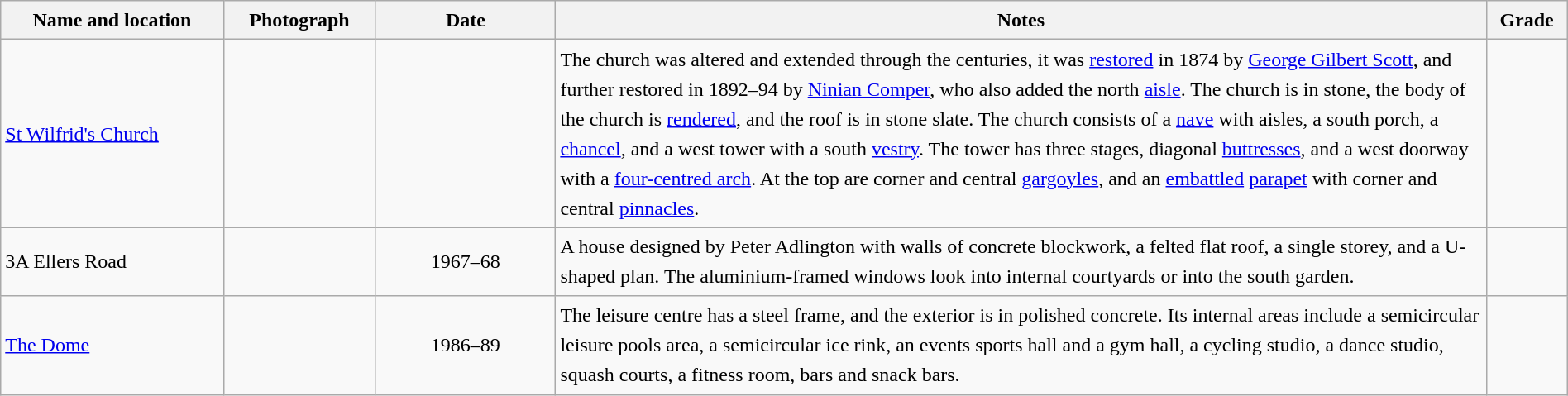<table class="wikitable sortable plainrowheaders" style="width:100%; border:0; text-align:left; line-height:150%;">
<tr>
<th scope="col"  style="width:150px">Name and location</th>
<th scope="col"  style="width:100px" class="unsortable">Photograph</th>
<th scope="col"  style="width:120px">Date</th>
<th scope="col"  style="width:650px" class="unsortable">Notes</th>
<th scope="col"  style="width:50px">Grade</th>
</tr>
<tr>
<td><a href='#'>St Wilfrid's Church</a><br><small></small></td>
<td></td>
<td align="center"></td>
<td>The church was altered and extended through the centuries, it was <a href='#'>restored</a> in 1874 by <a href='#'>George Gilbert Scott</a>, and further restored in 1892–94 by <a href='#'>Ninian Comper</a>, who also added the north <a href='#'>aisle</a>.  The church is in stone, the body of the church is <a href='#'>rendered</a>, and the roof is in stone slate.  The church consists of a <a href='#'>nave</a> with aisles, a south porch, a <a href='#'>chancel</a>, and a west tower with a south <a href='#'>vestry</a>.  The tower has three stages, diagonal <a href='#'>buttresses</a>, and a west doorway with a <a href='#'>four-centred arch</a>.  At the top are corner and central <a href='#'>gargoyles</a>, and an <a href='#'>embattled</a> <a href='#'>parapet</a> with corner and central <a href='#'>pinnacles</a>.</td>
<td align="center" ></td>
</tr>
<tr>
<td>3A Ellers Road<br><small></small></td>
<td></td>
<td align="center">1967–68</td>
<td>A house designed by Peter Adlington with walls of concrete blockwork, a felted flat roof, a single storey, and a U-shaped plan.  The aluminium-framed windows look into internal courtyards or into the south garden.</td>
<td align="center" ></td>
</tr>
<tr>
<td><a href='#'>The Dome</a><br><small></small></td>
<td></td>
<td align="center">1986–89</td>
<td>The leisure centre has a steel frame, and the exterior is in polished concrete.  Its internal areas include a semicircular leisure pools area, a semicircular ice rink, an events sports hall and a gym hall, a cycling studio, a dance studio, squash courts, a fitness room, bars and snack bars.</td>
<td align="center" ></td>
</tr>
<tr>
</tr>
</table>
